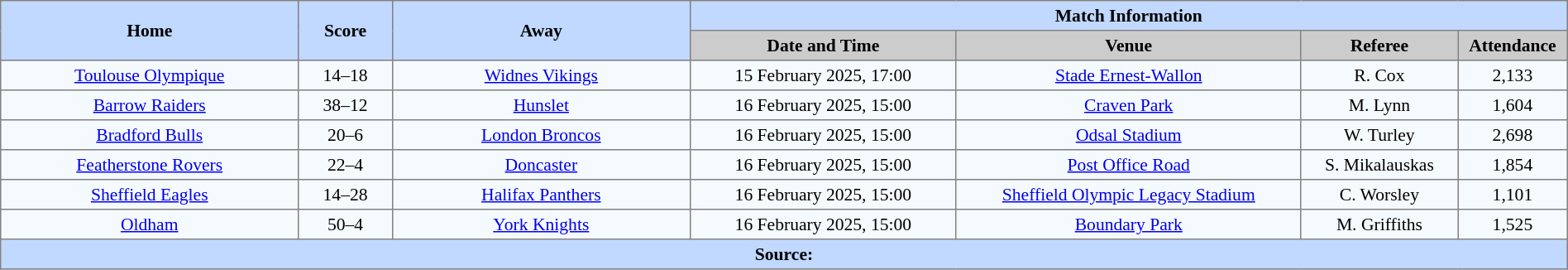<table border=1 style="border-collapse:collapse; font-size:90%; text-align:center;" cellpadding=3 cellspacing=0 width=100%>
<tr bgcolor=#C1D8FF>
<th scope="col" rowspan=2 width=19%>Home</th>
<th scope="col" rowspan=2 width=6%>Score</th>
<th scope="col" rowspan=2 width=19%>Away</th>
<th colspan=4>Match Information</th>
</tr>
<tr bgcolor=#CCCCCC>
<th scope="col" width=17%>Date and Time</th>
<th scope="col" width=22%>Venue</th>
<th scope="col" width=10%>Referee</th>
<th scope="col" width=7%>Attendance</th>
</tr>
<tr bgcolor=#F5FAFF>
<td> <a href='#'>Toulouse Olympique</a></td>
<td>14–18</td>
<td> <a href='#'>Widnes Vikings</a></td>
<td>15 February 2025, 17:00</td>
<td><a href='#'>Stade Ernest-Wallon</a></td>
<td>R. Cox</td>
<td>2,133</td>
</tr>
<tr bgcolor=#F5FAFF>
<td> <a href='#'>Barrow Raiders</a></td>
<td>38–12</td>
<td> <a href='#'>Hunslet</a></td>
<td>16 February 2025, 15:00</td>
<td><a href='#'>Craven Park</a></td>
<td>M. Lynn</td>
<td>1,604</td>
</tr>
<tr bgcolor=#F5FAFF>
<td> <a href='#'>Bradford Bulls</a></td>
<td>20–6</td>
<td> <a href='#'>London Broncos</a></td>
<td>16 February 2025, 15:00</td>
<td><a href='#'>Odsal Stadium</a></td>
<td>W. Turley</td>
<td>2,698</td>
</tr>
<tr bgcolor=#F5FAFF>
<td> <a href='#'>Featherstone Rovers</a></td>
<td>22–4</td>
<td> <a href='#'>Doncaster</a></td>
<td>16 February 2025, 15:00</td>
<td><a href='#'>Post Office Road</a></td>
<td>S. Mikalauskas</td>
<td>1,854</td>
</tr>
<tr bgcolor=#F5FAFF>
<td> <a href='#'>Sheffield Eagles</a></td>
<td>14–28</td>
<td> <a href='#'>Halifax Panthers</a></td>
<td>16 February 2025, 15:00</td>
<td><a href='#'>Sheffield Olympic Legacy Stadium</a></td>
<td>C. Worsley</td>
<td>1,101</td>
</tr>
<tr bgcolor=#F5FAFF>
<td> <a href='#'>Oldham</a></td>
<td>50–4</td>
<td> <a href='#'>York Knights</a></td>
<td>16 February 2025, 15:00</td>
<td><a href='#'>Boundary Park</a></td>
<td>M. Griffiths</td>
<td>1,525</td>
</tr>
<tr style="background:#c1d8ff;">
<th colspan=7>Source:</th>
</tr>
</table>
